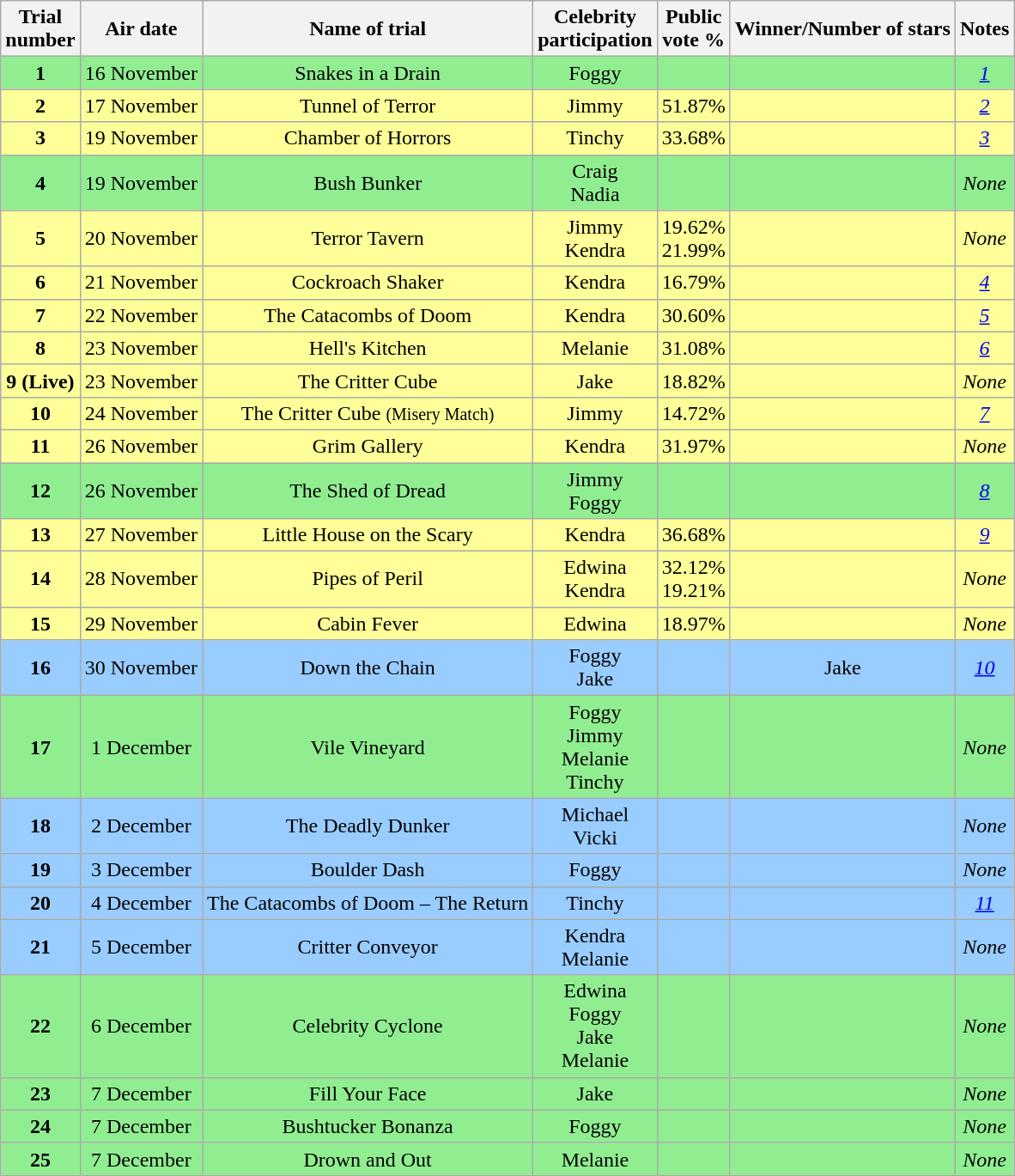<table class=wikitable style="text-align:center">
<tr>
<th scope="col">Trial<br>number</th>
<th scope="col">Air date</th>
<th scope="col">Name of trial</th>
<th scope="col">Celebrity<br>participation</th>
<th scope="col">Public<br>vote %</th>
<th scope="col">Winner/Number of stars</th>
<th scope="col">Notes</th>
</tr>
<tr style="background:lightgreen;">
<td><strong>1</strong></td>
<td>16 November</td>
<td>Snakes in a Drain</td>
<td>Foggy</td>
<td></td>
<td></td>
<td><em><cite><a href='#'>1</a></cite></em></td>
</tr>
<tr style="background:#ff9;">
<td><strong>2</strong></td>
<td>17 November</td>
<td>Tunnel of Terror</td>
<td>Jimmy</td>
<td>51.87%</td>
<td></td>
<td><em><cite><a href='#'>2</a></cite></em></td>
</tr>
<tr style="background:#ff9;">
<td><strong>3</strong></td>
<td>19 November</td>
<td>Chamber of Horrors</td>
<td>Tinchy</td>
<td>33.68%</td>
<td></td>
<td><em><cite><a href='#'>3</a></cite></em></td>
</tr>
<tr style="background:lightgreen;">
<td><strong>4</strong></td>
<td>19 November</td>
<td>Bush Bunker</td>
<td>Craig<br>Nadia</td>
<td></td>
<td></td>
<td><em>None</em></td>
</tr>
<tr style="background:#ff9;">
<td><strong>5</strong></td>
<td>20 November</td>
<td>Terror Tavern</td>
<td>Jimmy<br>Kendra</td>
<td>19.62%<br>21.99%</td>
<td></td>
<td><em>None</em></td>
</tr>
<tr style="background:#ff9;">
<td><strong>6</strong></td>
<td>21 November</td>
<td>Cockroach Shaker</td>
<td>Kendra</td>
<td>16.79%</td>
<td></td>
<td><em><cite><a href='#'>4</a></cite></em></td>
</tr>
<tr style="background:#ff9;">
<td><strong>7</strong></td>
<td>22 November</td>
<td>The Catacombs of Doom</td>
<td>Kendra</td>
<td>30.60%</td>
<td></td>
<td><em><cite><a href='#'>5</a></cite></em></td>
</tr>
<tr style="background:#ff9;">
<td><strong>8</strong></td>
<td>23 November</td>
<td>Hell's Kitchen</td>
<td>Melanie</td>
<td>31.08%</td>
<td></td>
<td><em><cite><a href='#'>6</a></cite></em></td>
</tr>
<tr style="background:#ff9;">
<td><strong>9 (Live)</strong></td>
<td>23 November</td>
<td>The Critter Cube</td>
<td>Jake</td>
<td>18.82%</td>
<td></td>
<td><em>None</em></td>
</tr>
<tr style="background:#ff9;">
<td><strong>10</strong></td>
<td>24 November</td>
<td>The Critter Cube <small> (Misery Match) </small></td>
<td>Jimmy</td>
<td>14.72%</td>
<td></td>
<td><em><cite><a href='#'>7</a></cite></em></td>
</tr>
<tr style="background:#ff9;">
<td><strong>11</strong></td>
<td>26 November</td>
<td>Grim Gallery</td>
<td>Kendra</td>
<td>31.97%</td>
<td></td>
<td><em>None</em></td>
</tr>
<tr style="background:lightgreen;">
<td><strong>12</strong></td>
<td>26 November</td>
<td>The Shed of Dread</td>
<td>Jimmy<br>Foggy</td>
<td></td>
<td></td>
<td><em><cite><a href='#'>8</a></cite></em></td>
</tr>
<tr style="background:#ff9;">
<td><strong>13</strong></td>
<td>27 November</td>
<td>Little House on the Scary</td>
<td>Kendra</td>
<td>36.68%</td>
<td></td>
<td><em><cite><a href='#'>9</a></cite></em></td>
</tr>
<tr style="background:#ff9;">
<td><strong>14</strong></td>
<td>28 November</td>
<td>Pipes of Peril</td>
<td>Edwina<br>Kendra</td>
<td>32.12%<br>19.21%</td>
<td></td>
<td><em>None</em></td>
</tr>
<tr style="background:#ff9;">
<td><strong>15</strong></td>
<td>29 November</td>
<td>Cabin Fever</td>
<td>Edwina</td>
<td>18.97%</td>
<td></td>
<td><em>None</em></td>
</tr>
<tr style="background:#9cf;">
<td><strong>16</strong></td>
<td>30 November</td>
<td>Down the Chain</td>
<td>Foggy <br> Jake</td>
<td></td>
<td>Jake</td>
<td><em><cite><a href='#'>10</a></cite></em></td>
</tr>
<tr style="background:lightgreen;">
<td><strong>17</strong></td>
<td>1 December</td>
<td>Vile Vineyard</td>
<td>Foggy<br>Jimmy<br>Melanie<br>Tinchy</td>
<td></td>
<td></td>
<td><em>None</em></td>
</tr>
<tr style="background:#9cf;">
<td><strong>18</strong></td>
<td>2 December</td>
<td>The Deadly Dunker</td>
<td>Michael<br>Vicki</td>
<td></td>
<td></td>
<td><em>None</em></td>
</tr>
<tr style="background:#9cf;">
<td><strong>19</strong></td>
<td>3 December</td>
<td>Boulder Dash</td>
<td>Foggy</td>
<td></td>
<td></td>
<td><em>None</em></td>
</tr>
<tr style="background:#9cf;">
<td><strong>20</strong></td>
<td>4 December</td>
<td>The Catacombs of Doom – The Return</td>
<td>Tinchy</td>
<td></td>
<td></td>
<td><em><cite><a href='#'>11</a></cite></em></td>
</tr>
<tr style="background:#9cf;">
<td><strong>21</strong></td>
<td>5 December</td>
<td>Critter Conveyor</td>
<td>Kendra<br>Melanie</td>
<td></td>
<td></td>
<td><em>None</em></td>
</tr>
<tr style="background:lightgreen;">
<td><strong>22</strong></td>
<td>6 December</td>
<td>Celebrity Cyclone</td>
<td>Edwina<br>Foggy<br>Jake<br>Melanie</td>
<td></td>
<td></td>
<td><em>None</em></td>
</tr>
<tr style="background:lightgreen;">
<td><strong>23</strong></td>
<td>7 December</td>
<td>Fill Your Face</td>
<td>Jake<br></td>
<td></td>
<td></td>
<td><em>None</em></td>
</tr>
<tr style="background:lightgreen;">
<td><strong>24</strong></td>
<td>7 December</td>
<td>Bushtucker Bonanza</td>
<td>Foggy<br></td>
<td></td>
<td></td>
<td><em>None</em></td>
</tr>
<tr style="background:lightgreen;">
<td><strong>25</strong></td>
<td>7 December</td>
<td>Drown and Out</td>
<td>Melanie<br></td>
<td></td>
<td></td>
<td><em>None</em></td>
</tr>
</table>
